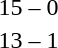<table style="text-align:center">
<tr>
<th width=200></th>
<th width=100></th>
<th width=200></th>
</tr>
<tr>
<td align=right><strong></strong></td>
<td>15 – 0</td>
<td align=left></td>
</tr>
<tr>
<td align=right><strong></strong></td>
<td>13 – 1</td>
<td align=left></td>
</tr>
</table>
